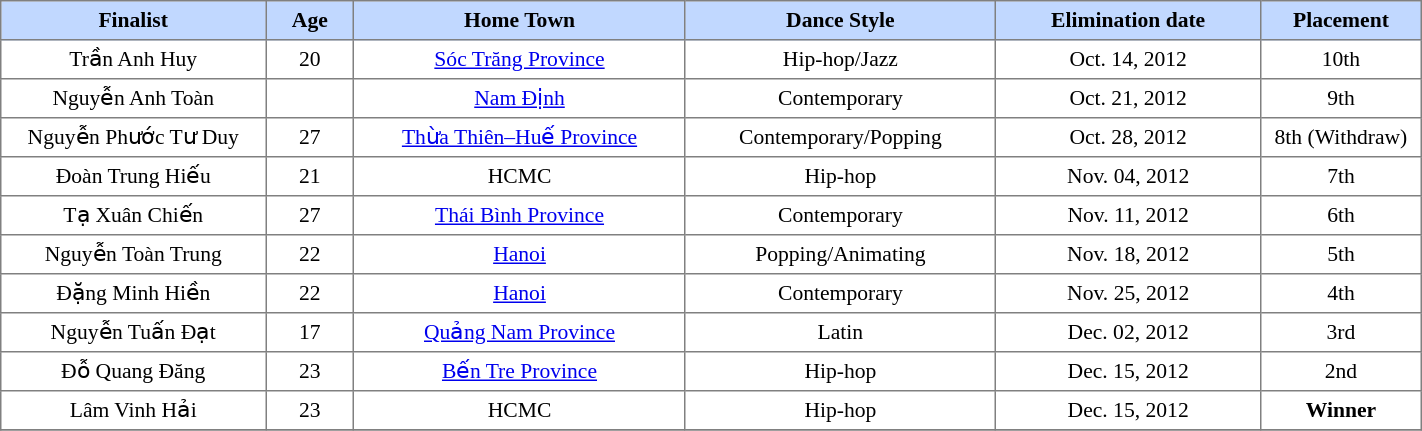<table border="1" cellpadding="4" cellspacing="0" style="text-align:center; font-size:90%; border-collapse:collapse; width:75%;">
<tr style="background:#C1D8FF;">
<th style="width:12%;">Finalist</th>
<th style="width:4%; text-align:center;">Age</th>
<th style="width:15%;">Home Town</th>
<th style="width:12%;">Dance Style</th>
<th style="width:12%;">Elimination date</th>
<th style="width:6%;">Placement</th>
</tr>
<tr>
<td>Trần Anh Huy</td>
<td>20</td>
<td><a href='#'>Sóc Trăng Province</a></td>
<td>Hip-hop/Jazz</td>
<td>Oct. 14, 2012</td>
<td>10th</td>
</tr>
<tr>
<td>Nguyễn Anh Toàn</td>
<td></td>
<td><a href='#'>Nam Định</a></td>
<td>Contemporary</td>
<td>Oct. 21, 2012</td>
<td>9th</td>
</tr>
<tr>
<td>Nguyễn Phước Tư Duy</td>
<td>27</td>
<td><a href='#'>Thừa Thiên–Huế Province</a></td>
<td>Contemporary/Popping</td>
<td>Oct. 28, 2012</td>
<td>8th (Withdraw)</td>
</tr>
<tr>
<td>Đoàn Trung Hiếu</td>
<td>21</td>
<td>HCMC</td>
<td>Hip-hop</td>
<td>Nov. 04, 2012</td>
<td>7th</td>
</tr>
<tr>
<td>Tạ Xuân Chiến</td>
<td>27</td>
<td><a href='#'>Thái Bình Province</a></td>
<td>Contemporary</td>
<td>Nov. 11, 2012</td>
<td>6th</td>
</tr>
<tr>
<td>Nguyễn Toàn Trung</td>
<td>22</td>
<td><a href='#'>Hanoi</a></td>
<td>Popping/Animating</td>
<td>Nov. 18, 2012</td>
<td>5th</td>
</tr>
<tr>
<td>Đặng Minh Hiền</td>
<td>22</td>
<td><a href='#'>Hanoi</a></td>
<td>Contemporary</td>
<td>Nov. 25, 2012</td>
<td>4th</td>
</tr>
<tr>
<td>Nguyễn Tuấn Đạt</td>
<td>17</td>
<td><a href='#'>Quảng Nam Province</a></td>
<td>Latin</td>
<td>Dec. 02, 2012</td>
<td>3rd</td>
</tr>
<tr>
<td>Đỗ Quang Đăng</td>
<td>23</td>
<td><a href='#'>Bến Tre Province</a></td>
<td>Hip-hop</td>
<td>Dec. 15, 2012</td>
<td>2nd</td>
</tr>
<tr>
<td>Lâm Vinh Hải</td>
<td>23</td>
<td>HCMC</td>
<td>Hip-hop</td>
<td>Dec. 15, 2012</td>
<td><strong>Winner</strong></td>
</tr>
<tr>
</tr>
</table>
